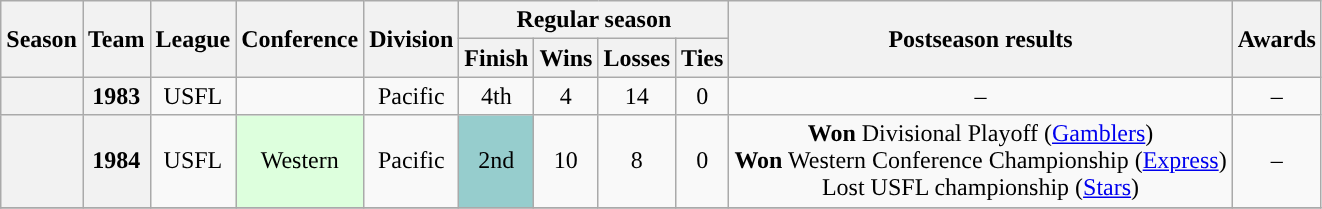<table class="wikitable" style="text-align:center;">
<tr>
<th rowspan="2">Season</th>
<th rowspan="2">Team</th>
<th rowspan="2">League</th>
<th rowspan="2">Conference</th>
<th rowspan="2">Division</th>
<th colspan="4">Regular season</th>
<th rowspan="2">Postseason results</th>
<th rowspan="2">Awards</th>
</tr>
<tr>
<th>Finish</th>
<th>Wins</th>
<th>Losses</th>
<th>Ties</th>
</tr>
<tr>
<th></th>
<th>1983</th>
<td>USFL</td>
<td></td>
<td>Pacific</td>
<td>4th</td>
<td>4</td>
<td>14</td>
<td>0</td>
<td>–</td>
<td>–</td>
</tr>
<tr>
<th></th>
<th>1984</th>
<td>USFL</td>
<td style="background:#ddffdd">Western</td>
<td>Pacific</td>
<td style="background:#96cdcd">2nd</td>
<td>10</td>
<td>8</td>
<td>0</td>
<td><strong>Won</strong> Divisional Playoff (<a href='#'>Gamblers</a>) <br> <strong>Won</strong> Western Conference Championship (<a href='#'>Express</a>) <br> Lost USFL championship (<a href='#'>Stars</a>)</td>
<td>–</td>
</tr>
<tr>
</tr>
</table>
